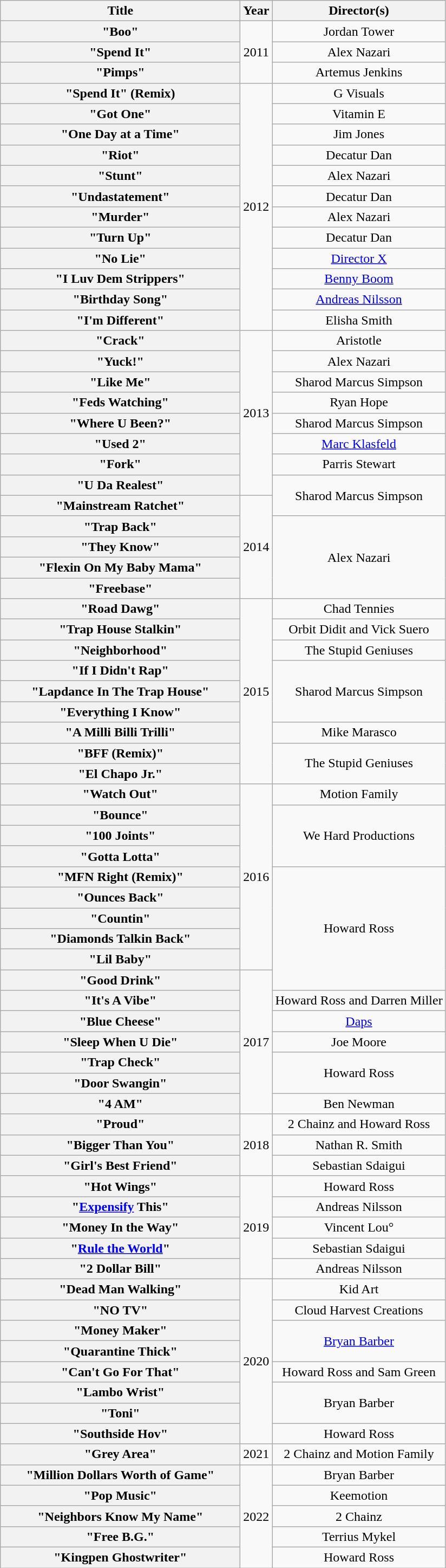<table class="wikitable plainrowheaders" style="text-align:center;">
<tr>
<th scope="col" style="width:18em;">Title</th>
<th scope="col">Year</th>
<th scope="col">Director(s)</th>
</tr>
<tr>
<th scope="row">"Boo"<br></th>
<td rowspan="3">2011</td>
<td>Jordan Tower</td>
</tr>
<tr>
<th scope="row">"Spend It"</th>
<td>Alex Nazari</td>
</tr>
<tr>
<th scope="row">"Pimps"<br></th>
<td>Artemus Jenkins</td>
</tr>
<tr>
<th scope="row">"Spend It" (Remix)<br></th>
<td rowspan="12">2012</td>
<td>G Visuals</td>
</tr>
<tr>
<th scope="row">"Got One"</th>
<td>Vitamin E</td>
</tr>
<tr>
<th scope="row">"One Day at a Time"<br></th>
<td>Jim Jones</td>
</tr>
<tr>
<th scope="row">"Riot"</th>
<td>Decatur Dan</td>
</tr>
<tr>
<th scope="row">"Stunt"<br></th>
<td>Alex Nazari</td>
</tr>
<tr>
<th scope="row">"Undastatement"</th>
<td>Decatur Dan</td>
</tr>
<tr>
<th scope="row">"Murder"<br></th>
<td>Alex Nazari</td>
</tr>
<tr>
<th scope="row">"Turn Up"<br></th>
<td>Decatur Dan</td>
</tr>
<tr>
<th scope="row">"No Lie"<br></th>
<td><a href='#'>Director X</a></td>
</tr>
<tr>
<th scope="row">"I Luv Dem Strippers"<br></th>
<td><a href='#'>Benny Boom</a></td>
</tr>
<tr>
<th scope="row">"Birthday Song"<br></th>
<td><a href='#'>Andreas Nilsson</a></td>
</tr>
<tr>
<th scope="row">"I'm Different"</th>
<td>Elisha Smith</td>
</tr>
<tr>
<th scope="row">"Crack"</th>
<td rowspan="8">2013</td>
<td>Aristotle</td>
</tr>
<tr>
<th scope="row">"Yuck!"<br></th>
<td>Alex Nazari</td>
</tr>
<tr>
<th scope="row">"Like Me"</th>
<td>Sharod Marcus Simpson</td>
</tr>
<tr>
<th scope="row">"Feds Watching"<br></th>
<td>Ryan Hope</td>
</tr>
<tr>
<th scope="row">"Where U Been?"<br></th>
<td>Sharod Marcus Simpson</td>
</tr>
<tr>
<th scope="row">"Used 2"</th>
<td><a href='#'>Marc Klasfeld</a></td>
</tr>
<tr>
<th scope="row">"Fork"</th>
<td>Parris Stewart</td>
</tr>
<tr>
<th scope="row">"U Da Realest"</th>
<td rowspan="2">Sharod Marcus Simpson</td>
</tr>
<tr>
<th scope="row">"Mainstream Ratchet"</th>
<td rowspan="5">2014</td>
</tr>
<tr>
<th scope="row">"Trap Back"</th>
<td rowspan="4">Alex Nazari</td>
</tr>
<tr>
<th scope="row">"They Know"<br></th>
</tr>
<tr>
<th scope="row">"Flexin On My Baby Mama"</th>
</tr>
<tr>
<th scope="row">"Freebase"</th>
</tr>
<tr>
<th scope="row">"Road Dawg"</th>
<td rowspan="9">2015</td>
<td>Chad Tennies</td>
</tr>
<tr>
<th scope="row">"Trap House Stalkin"</th>
<td>Orbit Didit and Vick Suero</td>
</tr>
<tr>
<th scope="row">"Neighborhood"</th>
<td>The Stupid Geniuses</td>
</tr>
<tr>
<th scope="row">"If I Didn't Rap"</th>
<td rowspan="3">Sharod Marcus Simpson</td>
</tr>
<tr>
<th scope="row">"Lapdance In The Trap House"</th>
</tr>
<tr>
<th scope="row">"Everything I Know"</th>
</tr>
<tr>
<th scope="row">"A Milli Billi Trilli"<br></th>
<td>Mike Marasco</td>
</tr>
<tr>
<th scope="row">"BFF (Remix)"<br></th>
<td rowspan="2">The Stupid Geniuses</td>
</tr>
<tr>
<th scope="row">"El Chapo Jr."</th>
</tr>
<tr>
<th scope="row">"Watch Out"</th>
<td rowspan="9">2016</td>
<td>Motion Family</td>
</tr>
<tr>
<th scope="row">"Bounce"<br></th>
<td rowspan="3">We Hard Productions</td>
</tr>
<tr>
<th scope="row">"100 Joints"</th>
</tr>
<tr>
<th scope="row">"Gotta Lotta"<br></th>
</tr>
<tr>
<th scope="row">"MFN Right (Remix)"<br></th>
<td rowspan="6">Howard Ross</td>
</tr>
<tr>
<th scope="row">"Ounces Back"</th>
</tr>
<tr>
<th scope="row">"Countin"</th>
</tr>
<tr>
<th scope="row">"Diamonds Talkin Back"</th>
</tr>
<tr>
<th scope="row">"Lil Baby"<br></th>
</tr>
<tr>
<th scope="row">"Good Drink"<br></th>
<td rowspan="7">2017</td>
</tr>
<tr>
<th scope="row">"It's A Vibe"<br></th>
<td>Howard Ross and Darren Miller</td>
</tr>
<tr>
<th scope="row">"Blue Cheese"<br></th>
<td><a href='#'>Daps</a></td>
</tr>
<tr>
<th scope="row">"Sleep When U Die"</th>
<td>Joe Moore</td>
</tr>
<tr>
<th scope="row">"Trap Check"</th>
<td rowspan="2">Howard Ross</td>
</tr>
<tr>
<th scope="row">"Door Swangin"</th>
</tr>
<tr>
<th scope="row">"4 AM"<br></th>
<td>Ben Newman</td>
</tr>
<tr>
<th scope="row">"Proud"<br></th>
<td rowspan="3">2018</td>
<td>2 Chainz and Howard Ross</td>
</tr>
<tr>
<th scope="row">"Bigger Than You"<br></th>
<td>Nathan R. Smith</td>
</tr>
<tr>
<th scope="row">"Girl's Best Friend"<br></th>
<td>Sebastian Sdaigui</td>
</tr>
<tr>
<th scope="row">"Hot Wings"</th>
<td rowspan="5">2019</td>
<td>Howard Ross</td>
</tr>
<tr>
<th scope="row">"<a href='#'>Expensify</a> This"</th>
<td>Andreas Nilsson</td>
</tr>
<tr>
<th scope="row">"Money In the Way"</th>
<td>Vincent Lou°</td>
</tr>
<tr>
<th scope="row">"<a href='#'>Rule the World</a>"<br></th>
<td>Sebastian Sdaigui</td>
</tr>
<tr>
<th scope="row">"2 Dollar Bill"<br></th>
<td>Andreas Nilsson</td>
</tr>
<tr>
<th scope="row">"Dead Man Walking"<br></th>
<td rowspan="8">2020</td>
<td>Kid Art</td>
</tr>
<tr>
<th scope="row">"NO TV"</th>
<td>Cloud Harvest Creations</td>
</tr>
<tr>
<th scope="row">"Money Maker"<br></th>
<td rowspan="2"><a href='#'>Bryan Barber</a></td>
</tr>
<tr>
<th scope="row">"Quarantine Thick"<br></th>
</tr>
<tr>
<th scope="row">"Can't Go For That"<br></th>
<td>Howard Ross and Sam Green</td>
</tr>
<tr>
<th scope="row">"Lambo Wrist"</th>
<td rowspan="2">Bryan Barber</td>
</tr>
<tr>
<th scope="row">"Toni"</th>
</tr>
<tr>
<th scope="row">"Southside Hov"</th>
<td>Howard Ross</td>
</tr>
<tr>
<th scope="row">"Grey Area"</th>
<td>2021</td>
<td>2 Chainz and Motion Family</td>
</tr>
<tr>
<th scope="row">"Million Dollars Worth of Game"</th>
<td rowspan="5">2022</td>
<td>Bryan Barber</td>
</tr>
<tr>
<th scope="row">"Pop Music"<br></th>
<td>Keemotion</td>
</tr>
<tr>
<th scope="row">"Neighbors Know My Name"</th>
<td>2 Chainz</td>
</tr>
<tr>
<th scope="row">"Free B.G."</th>
<td>Terrius Mykel</td>
</tr>
<tr>
<th scope="row">"Kingpen Ghostwriter"<br></th>
<td>Howard Ross</td>
</tr>
</table>
